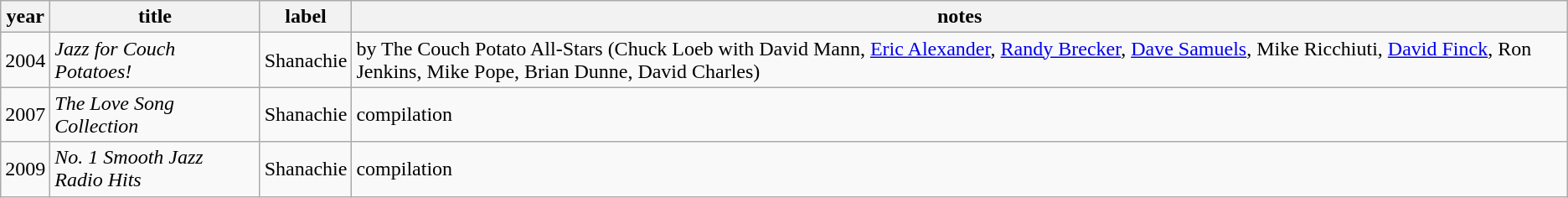<table class = "wikitable">
<tr>
<th>year</th>
<th>title</th>
<th>label</th>
<th>notes</th>
</tr>
<tr>
<td>2004</td>
<td><em>Jazz for Couch Potatoes!</em></td>
<td>Shanachie</td>
<td>by The Couch Potato All-Stars (Chuck Loeb with David Mann, <a href='#'>Eric Alexander</a>, <a href='#'>Randy Brecker</a>, <a href='#'>Dave Samuels</a>, Mike Ricchiuti, <a href='#'>David Finck</a>, Ron Jenkins, Mike Pope, Brian Dunne, David Charles)</td>
</tr>
<tr>
<td>2007</td>
<td><em>The Love Song Collection</em></td>
<td>Shanachie</td>
<td>compilation</td>
</tr>
<tr>
<td>2009</td>
<td><em>No. 1 Smooth Jazz Radio Hits</em></td>
<td>Shanachie</td>
<td>compilation</td>
</tr>
</table>
